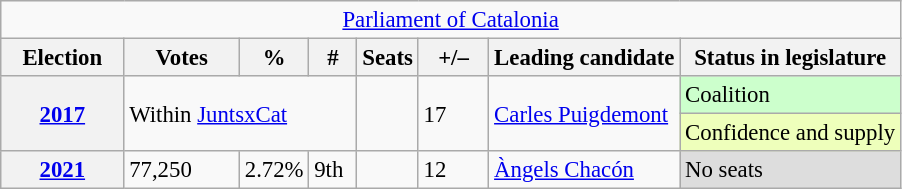<table class="wikitable" style="font-size:95%; text-align:left;">
<tr>
<td colspan="8" align="center"><a href='#'>Parliament of Catalonia</a></td>
</tr>
<tr>
<th width="75">Election</th>
<th width="70">Votes</th>
<th width="35">%</th>
<th width="25">#</th>
<th>Seats</th>
<th width="40">+/–</th>
<th>Leading candidate</th>
<th>Status in legislature</th>
</tr>
<tr>
<th rowspan="2"><a href='#'>2017</a></th>
<td rowspan="2" colspan="3">Within <a href='#'>JuntsxCat</a></td>
<td rowspan="2"></td>
<td rowspan="2">17</td>
<td rowspan="2"><a href='#'>Carles Puigdemont</a></td>
<td style="background:#cfc;">Coalition </td>
</tr>
<tr>
<td style="background:#efb;">Confidence and supply </td>
</tr>
<tr>
<th><a href='#'>2021</a></th>
<td>77,250</td>
<td>2.72%</td>
<td>9th</td>
<td></td>
<td>12</td>
<td><a href='#'>Àngels Chacón</a></td>
<td style="background:#ddd;">No seats</td>
</tr>
</table>
